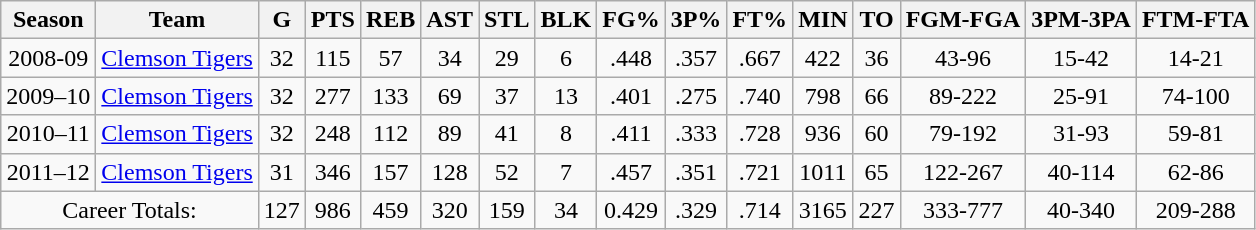<table class="wikitable" style="text-align: center;">
<tr>
<th>Season</th>
<th>Team</th>
<th>G</th>
<th>PTS</th>
<th>REB</th>
<th>AST</th>
<th>STL</th>
<th>BLK</th>
<th>FG%</th>
<th>3P%</th>
<th>FT%</th>
<th>MIN</th>
<th>TO</th>
<th>FGM-FGA</th>
<th>3PM-3PA</th>
<th>FTM-FTA</th>
</tr>
<tr>
<td>2008-09</td>
<td><a href='#'>Clemson Tigers</a></td>
<td>32</td>
<td>115</td>
<td>57</td>
<td>34</td>
<td>29</td>
<td>6</td>
<td>.448</td>
<td>.357</td>
<td>.667</td>
<td>422</td>
<td>36</td>
<td>43-96</td>
<td>15-42</td>
<td>14-21</td>
</tr>
<tr>
<td>2009–10</td>
<td><a href='#'>Clemson Tigers</a></td>
<td>32</td>
<td>277</td>
<td>133</td>
<td>69</td>
<td>37</td>
<td>13</td>
<td>.401</td>
<td>.275</td>
<td>.740</td>
<td>798</td>
<td>66</td>
<td>89-222</td>
<td>25-91</td>
<td>74-100</td>
</tr>
<tr>
<td>2010–11</td>
<td><a href='#'>Clemson Tigers</a></td>
<td>32</td>
<td>248</td>
<td>112</td>
<td>89</td>
<td>41</td>
<td>8</td>
<td>.411</td>
<td>.333</td>
<td>.728</td>
<td>936</td>
<td>60</td>
<td>79-192</td>
<td>31-93</td>
<td>59-81</td>
</tr>
<tr>
<td>2011–12</td>
<td><a href='#'>Clemson Tigers</a></td>
<td>31</td>
<td>346</td>
<td>157</td>
<td>128</td>
<td>52</td>
<td>7</td>
<td>.457</td>
<td>.351</td>
<td>.721</td>
<td>1011</td>
<td>65</td>
<td>122-267</td>
<td>40-114</td>
<td>62-86</td>
</tr>
<tr>
<td colspan=2>Career Totals:</td>
<td>127</td>
<td>986</td>
<td>459</td>
<td>320</td>
<td>159</td>
<td>34</td>
<td>0.429</td>
<td>.329</td>
<td>.714</td>
<td>3165</td>
<td>227</td>
<td>333-777</td>
<td>40-340</td>
<td>209-288</td>
</tr>
</table>
